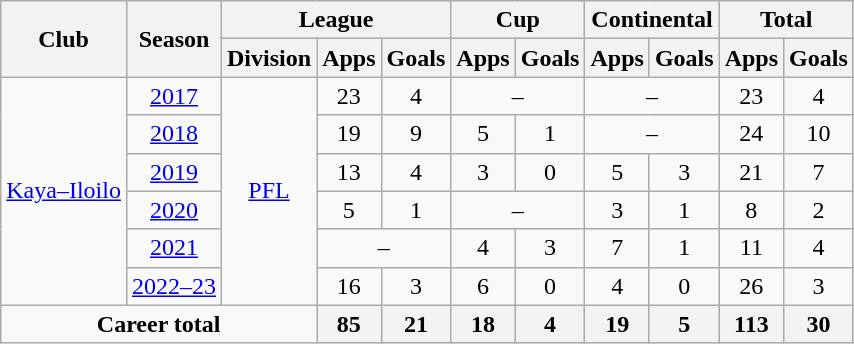<table class="wikitable" style="text-align: center">
<tr>
<th rowspan="2">Club</th>
<th rowspan="2">Season</th>
<th colspan="3">League</th>
<th colspan="2">Cup</th>
<th colspan="2">Continental</th>
<th colspan="2">Total</th>
</tr>
<tr>
<th>Division</th>
<th>Apps</th>
<th>Goals</th>
<th>Apps</th>
<th>Goals</th>
<th>Apps</th>
<th>Goals</th>
<th>Apps</th>
<th>Goals</th>
</tr>
<tr>
<td rowspan="6"><a href='#'>Kaya–Iloilo</a></td>
<td><a href='#'>2017</a></td>
<td rowspan="6"><a href='#'>PFL</a></td>
<td>23</td>
<td>4</td>
<td colspan="2">–</td>
<td colspan="2">–</td>
<td>23</td>
<td>4</td>
</tr>
<tr>
<td><a href='#'>2018</a></td>
<td>19</td>
<td>9</td>
<td>5</td>
<td>1</td>
<td colspan="2">–</td>
<td>24</td>
<td>10</td>
</tr>
<tr>
<td><a href='#'>2019</a></td>
<td>13</td>
<td>4</td>
<td>3</td>
<td>0</td>
<td>5</td>
<td>3</td>
<td>21</td>
<td>7</td>
</tr>
<tr>
<td><a href='#'>2020</a></td>
<td>5</td>
<td>1</td>
<td colspan="2">–</td>
<td>3</td>
<td>1</td>
<td>8</td>
<td>2</td>
</tr>
<tr>
<td><a href='#'>2021</a></td>
<td colspan="2">–</td>
<td>4</td>
<td>3</td>
<td>7</td>
<td>1</td>
<td>11</td>
<td>4</td>
</tr>
<tr>
<td><a href='#'>2022–23</a></td>
<td>16</td>
<td>3</td>
<td>6</td>
<td>0</td>
<td>4</td>
<td>0</td>
<td>26</td>
<td>3</td>
</tr>
<tr>
<td ! colspan="3"><strong>Career total</strong></td>
<th>85</th>
<th>21</th>
<th>18</th>
<th>4</th>
<th>19</th>
<th>5</th>
<th>113</th>
<th>30</th>
</tr>
</table>
